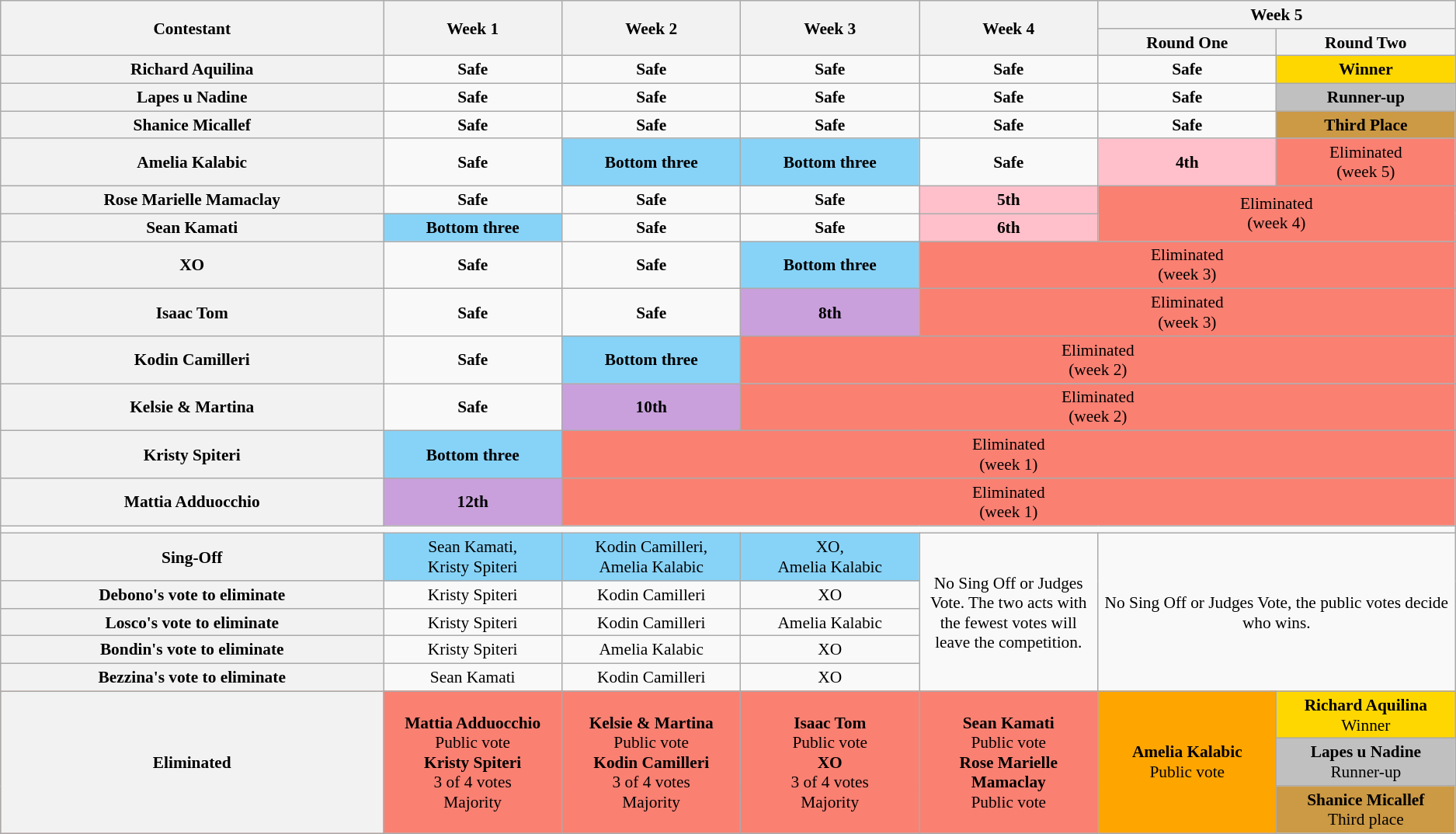<table class="wikitable" style="text-align:center; font-size:89%">
<tr>
<th style="width:15%" rowspan="2" scope="col">Contestant</th>
<th style="width:7%" rowspan="2" scope="col">Week 1</th>
<th style="width:7%" rowspan="2" scope="col">Week 2</th>
<th style="width:7%" rowspan="2" scope="col">Week 3</th>
<th style="width:7%" rowspan="2" scope="col">Week 4</th>
<th style="width:7%" colspan="2" scope="col">Week 5</th>
</tr>
<tr>
<th style="width:7%">Round One</th>
<th style="width:7%">Round Two</th>
</tr>
<tr>
<th scope="row"><strong>Richard Aquilina</strong></th>
<td><strong>Safe</strong></td>
<td><strong>Safe</strong></td>
<td><strong>Safe</strong></td>
<td><strong>Safe</strong></td>
<td><strong>Safe</strong></td>
<td style="background:gold"><strong>Winner</strong></td>
</tr>
<tr>
<th scope="row">Lapes u Nadine</th>
<td><strong>Safe</strong></td>
<td><strong>Safe</strong></td>
<td><strong>Safe</strong></td>
<td><strong>Safe</strong></td>
<td><strong>Safe</strong></td>
<td style="background:silver"><strong>Runner-up</strong></td>
</tr>
<tr>
<th scope="row">Shanice Micallef</th>
<td><strong>Safe</strong></td>
<td><strong>Safe</strong></td>
<td><strong>Safe</strong></td>
<td><strong>Safe</strong></td>
<td><strong>Safe</strong></td>
<td style="background:#c94"><strong>Third Place</strong></td>
</tr>
<tr>
<th scope="row"><strong>Amelia Kalabic</strong></th>
<td><strong>Safe</strong></td>
<td style="background:#87D3F8"><strong>Bottom three</strong></td>
<td style="background:#87D3F8"><strong>Bottom three</strong></td>
<td><strong>Safe</strong></td>
<td style="background:pink"><strong>4th</strong></td>
<td style="background:salmon;">Eliminated<br>(week 5)</td>
</tr>
<tr>
<th scope="row"><strong>Rose Marielle Mamaclay</strong></th>
<td><strong>Safe</strong></td>
<td><strong>Safe</strong></td>
<td><strong>Safe</strong></td>
<td style="background:pink;"><strong>5th</strong></td>
<td colspan="2" style="background:salmon;" rowspan="2">Eliminated<br>(week 4)</td>
</tr>
<tr>
<th scope="row"><strong>Sean Kamati</strong></th>
<td style="background:#87D3F8"><strong>Bottom three</strong></td>
<td><strong>Safe</strong></td>
<td><strong>Safe</strong></td>
<td style="background:pink;"><strong>6th</strong></td>
</tr>
<tr>
<th scope="row"><strong>XO</strong></th>
<td><strong>Safe</strong></td>
<td><strong>Safe</strong></td>
<td style="background:#87D3F8;"><strong>Bottom three</strong></td>
<td colspan="3" style="background:salmon;">Eliminated<br>(week 3)</td>
</tr>
<tr>
<th scope="row"><strong>Isaac Tom</strong></th>
<td><strong>Safe</strong></td>
<td><strong>Safe</strong></td>
<td style="background:#C9A0DC;"><strong>8th</strong></td>
<td colspan="3" style="background:salmon;">Eliminated<br>(week 3)</td>
</tr>
<tr>
<th scope="row"><strong>Kodin Camilleri</strong></th>
<td><strong>Safe</strong></td>
<td style="background:#87D3F8"><strong>Bottom three</strong></td>
<td colspan="4" style="background:salmon;">Eliminated<br>(week 2)</td>
</tr>
<tr>
<th scope="row"><strong>Kelsie & Martina</strong></th>
<td><strong>Safe</strong></td>
<td style="background:#C9A0DC;"><strong>10th</strong></td>
<td colspan="4" style="background:salmon;">Eliminated<br>(week 2)</td>
</tr>
<tr>
<th scope="row"><strong>Kristy Spiteri</strong></th>
<td style="background:#87D3F8"><strong>Bottom three</strong></td>
<td colspan="5" style="background:salmon;">Eliminated<br>(week 1)</td>
</tr>
<tr>
<th scope="row"><strong>Mattia Adduocchio</strong></th>
<td style="background:#C9A0DC;"><strong>12th</strong></td>
<td colspan="5" style="background:salmon;">Eliminated<br>(week 1)</td>
</tr>
<tr>
<td colspan="7"></td>
</tr>
<tr>
<th scope="row">Sing-Off</th>
<td style="background:#87D3F8">Sean Kamati,<br>Kristy Spiteri</td>
<td style="background:#87D3F8">Kodin Camilleri,<br>Amelia Kalabic</td>
<td style="background:#87D3F8">XO,<br>Amelia Kalabic</td>
<td rowspan=5>No Sing Off or Judges Vote. The two acts with the fewest votes will leave the competition.</td>
<td colspan=2 rowspan=5>No Sing Off or Judges Vote, the public votes decide who wins.</td>
</tr>
<tr>
<th scope="row">Debono's vote to eliminate</th>
<td>Kristy Spiteri</td>
<td>Kodin Camilleri</td>
<td>XO</td>
</tr>
<tr>
<th scope="row">Losco's vote to eliminate</th>
<td>Kristy Spiteri</td>
<td>Kodin Camilleri</td>
<td>Amelia Kalabic</td>
</tr>
<tr>
<th scope="row">Bondin's vote to eliminate</th>
<td>Kristy Spiteri</td>
<td>Amelia Kalabic</td>
<td>XO</td>
</tr>
<tr>
<th scope="row">Bezzina's vote to eliminate</th>
<td>Sean Kamati</td>
<td>Kodin Camilleri</td>
<td>XO</td>
</tr>
<tr style="background:#FA8072;">
<th scope="row" rowspan="4">Eliminated</th>
<td style="background:#FA8072" rowspan="3"><strong>Mattia Adduocchio</strong><br>Public vote<br><strong>Kristy Spiteri</strong><br>3 of 4 votes<br>Majority</td>
<td style="background:#FA8072" rowspan="3"><strong>Kelsie & Martina</strong><br>Public vote<br><strong>Kodin Camilleri</strong><br>3 of 4 votes<br>Majority</td>
<td style="background:#FA8072" rowspan="3"><strong>Isaac Tom</strong><br>Public vote<br><strong>XO</strong><br>3 of 4 votes<br>Majority</td>
<td style="background:#FA8072" rowspan="3"><strong>Sean Kamati</strong><br>Public vote<br><strong>Rose Marielle Mamaclay</strong><br>Public vote</td>
<td style="background:orange" rowspan="4"><strong>Amelia Kalabic</strong> <br>Public vote</td>
<td style="background:gold;"><strong>Richard Aquilina</strong><br>Winner</td>
</tr>
<tr>
<td style="background:silver"><strong>Lapes u Nadine</strong><br>Runner-up</td>
</tr>
<tr>
<td style="background:#c94"><strong>Shanice Micallef</strong><br>Third place</td>
</tr>
</table>
